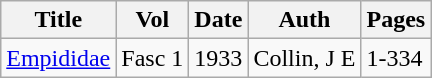<table class="wikitable" border="1">
<tr>
<th>Title</th>
<th>Vol</th>
<th>Date</th>
<th>Auth</th>
<th>Pages</th>
</tr>
<tr>
<td><a href='#'>Empididae</a></td>
<td>Fasc 1</td>
<td>1933</td>
<td>Collin, J E</td>
<td>1-334</td>
</tr>
</table>
